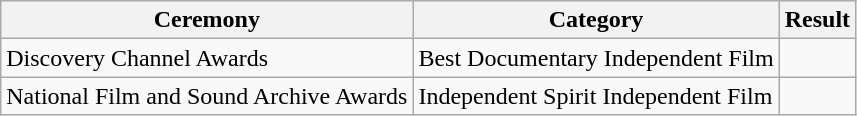<table class="wikitable" >
<tr>
<th>Ceremony</th>
<th>Category</th>
<th>Result</th>
</tr>
<tr>
<td>Discovery Channel Awards</td>
<td>Best Documentary Independent Film</td>
<td></td>
</tr>
<tr>
<td>National Film and Sound Archive Awards</td>
<td>Independent Spirit Independent Film</td>
<td></td>
</tr>
</table>
